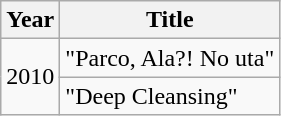<table class="wikitable sortable">
<tr>
<th>Year</th>
<th>Title</th>
</tr>
<tr>
<td rowspan="2">2010</td>
<td>"Parco, Ala?! No uta"</td>
</tr>
<tr>
<td>"Deep Cleansing"</td>
</tr>
</table>
